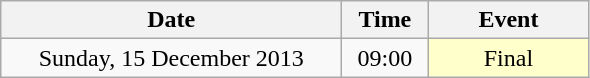<table class = "wikitable" style="text-align:center;">
<tr>
<th width=220>Date</th>
<th width=50>Time</th>
<th width=100>Event</th>
</tr>
<tr>
<td>Sunday, 15 December 2013</td>
<td>09:00</td>
<td bgcolor=ffffcc>Final</td>
</tr>
</table>
